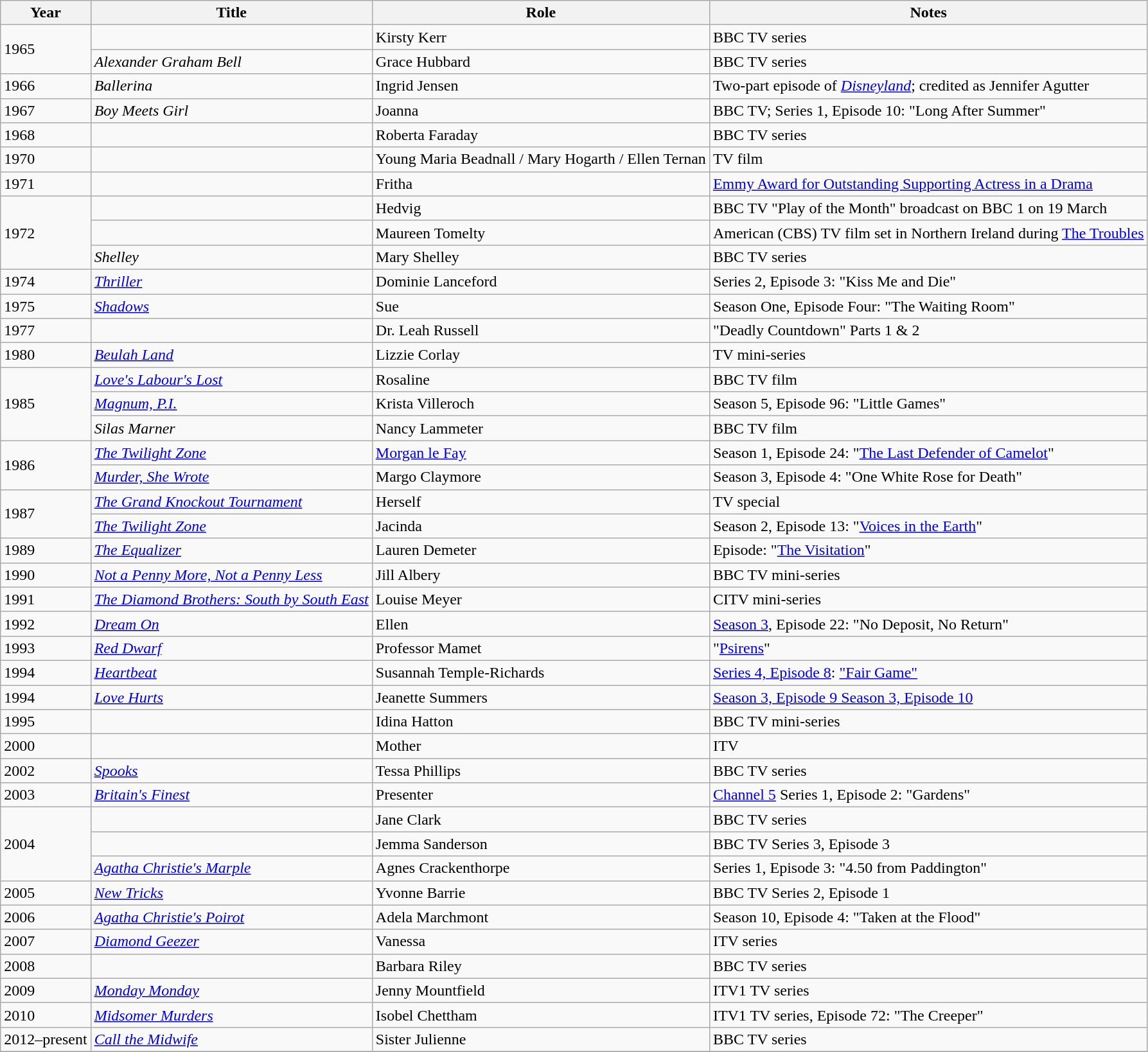<table class="wikitable sortable">
<tr>
<th>Year</th>
<th>Title</th>
<th>Role</th>
<th>Notes</th>
</tr>
<tr>
<td rowspan=2>1965</td>
<td><em></em></td>
<td>Kirsty Kerr</td>
<td>BBC TV series</td>
</tr>
<tr>
<td><em>Alexander Graham Bell</em></td>
<td>Grace Hubbard</td>
<td>BBC TV series</td>
</tr>
<tr>
<td>1966</td>
<td><em>Ballerina</em></td>
<td>Ingrid Jensen</td>
<td>Two-part episode of <em><a href='#'>Disneyland</a></em>; credited as Jennifer Agutter</td>
</tr>
<tr>
<td>1967</td>
<td><em>Boy Meets Girl</em></td>
<td>Joanna</td>
<td>BBC TV; Series 1, Episode 10: "Long After Summer"</td>
</tr>
<tr>
<td>1968</td>
<td><em></em></td>
<td>Roberta Faraday</td>
<td>BBC TV series</td>
</tr>
<tr>
<td>1970</td>
<td><em></em></td>
<td>Young Maria Beadnall / Mary Hogarth / Ellen Ternan</td>
<td>TV film</td>
</tr>
<tr>
<td>1971</td>
<td><em></em></td>
<td>Fritha</td>
<td><a href='#'>Emmy Award for Outstanding Supporting Actress in a Drama</a></td>
</tr>
<tr>
<td rowspan=3>1972</td>
<td><em></em></td>
<td>Hedvig</td>
<td>BBC TV "Play of the Month" broadcast on BBC 1 on 19 March</td>
</tr>
<tr>
<td><em></em></td>
<td>Maureen Tomelty</td>
<td>American (CBS) TV film set in Northern Ireland during <a href='#'>The Troubles</a></td>
</tr>
<tr>
<td><em>Shelley</em></td>
<td>Mary Shelley</td>
<td>BBC TV series</td>
</tr>
<tr>
<td>1974</td>
<td><em><a href='#'>Thriller</a></em></td>
<td>Dominie Lanceford</td>
<td>Series 2, Episode 3: "Kiss Me and Die"</td>
</tr>
<tr>
<td>1975</td>
<td><em><a href='#'>Shadows</a></em></td>
<td>Sue</td>
<td>Season One, Episode Four: "The Waiting Room"</td>
</tr>
<tr>
<td>1977</td>
<td><em></em></td>
<td>Dr. Leah Russell</td>
<td>"Deadly Countdown" Parts 1 & 2</td>
</tr>
<tr>
<td>1980</td>
<td><em><a href='#'>Beulah Land</a></em></td>
<td>Lizzie Corlay</td>
<td>TV mini-series</td>
</tr>
<tr>
<td rowspan=3>1985</td>
<td><em><a href='#'>Love's Labour's Lost</a></em></td>
<td>Rosaline</td>
<td>BBC TV film</td>
</tr>
<tr>
<td><em><a href='#'>Magnum, P.I.</a></em></td>
<td>Krista Villeroch</td>
<td>Season 5, Episode 96: "Little Games"</td>
</tr>
<tr>
<td><em>Silas Marner</em></td>
<td>Nancy Lammeter</td>
<td>BBC TV film</td>
</tr>
<tr>
<td rowspan=2>1986</td>
<td><em><a href='#'>The Twilight Zone</a></em></td>
<td><a href='#'>Morgan le Fay</a></td>
<td>Season 1, Episode 24: "<a href='#'>The Last Defender of Camelot</a>"</td>
</tr>
<tr>
<td><em><a href='#'>Murder, She Wrote</a></em></td>
<td>Margo Claymore</td>
<td>Season 3, Episode 4: "One White Rose for Death"</td>
</tr>
<tr>
<td rowspan=2>1987</td>
<td><em><a href='#'>The Grand Knockout Tournament</a></em></td>
<td>Herself</td>
<td>TV special</td>
</tr>
<tr>
<td><em><a href='#'>The Twilight Zone</a></em></td>
<td>Jacinda</td>
<td>Season 2, Episode 13: "<a href='#'>Voices in the Earth</a>"</td>
</tr>
<tr>
<td>1989</td>
<td><em><a href='#'>The Equalizer</a></em></td>
<td>Lauren Demeter</td>
<td>Episode: "<a href='#'>The Visitation</a>"</td>
</tr>
<tr>
<td>1990</td>
<td><em><a href='#'>Not a Penny More, Not a Penny Less</a></em></td>
<td>Jill Albery</td>
<td>BBC TV mini-series</td>
</tr>
<tr>
<td>1991</td>
<td><em><a href='#'>The Diamond Brothers: South by South East</a></em></td>
<td>Louise Meyer</td>
<td>CITV mini-series</td>
</tr>
<tr>
<td>1992</td>
<td><em><a href='#'>Dream On</a></em></td>
<td>Ellen</td>
<td><a href='#'>Season 3</a>, Episode 22: "No Deposit, No Return"</td>
</tr>
<tr>
<td>1993</td>
<td><em><a href='#'>Red Dwarf</a></em></td>
<td>Professor Mamet</td>
<td>"<a href='#'>Psirens</a>"</td>
</tr>
<tr>
<td>1994</td>
<td><em><a href='#'>Heartbeat</a></em></td>
<td>Susannah Temple-Richards</td>
<td><a href='#'>Series 4, Episode 8</a>: <a href='#'>"Fair Game"</a></td>
</tr>
<tr>
<td>1994</td>
<td><em><a href='#'>Love Hurts</a></em></td>
<td>Jeanette Summers</td>
<td><a href='#'>Season 3, Episode 9 Season 3, Episode 10</a></td>
</tr>
<tr>
<td>1995</td>
<td><em></em></td>
<td>Idina Hatton</td>
<td>BBC TV mini-series</td>
</tr>
<tr>
<td>2000</td>
<td><em></em></td>
<td>Mother</td>
<td>ITV</td>
</tr>
<tr>
<td>2002</td>
<td><em><a href='#'>Spooks</a></em></td>
<td>Tessa Phillips</td>
<td>BBC TV series</td>
</tr>
<tr>
<td>2003</td>
<td><em><a href='#'>Britain's Finest</a></em></td>
<td>Presenter</td>
<td><a href='#'>Channel 5</a> Series 1, Episode 2: "Gardens"</td>
</tr>
<tr>
<td rowspan=3>2004</td>
<td><em></em></td>
<td>Jane Clark</td>
<td>BBC TV series</td>
</tr>
<tr>
<td><em></em></td>
<td>Jemma Sanderson</td>
<td>BBC TV Series 3, Episode 3</td>
</tr>
<tr>
<td><em><a href='#'>Agatha Christie's Marple</a></em></td>
<td>Agnes Crackenthorpe</td>
<td>Series 1, Episode 3: "4.50 from Paddington"</td>
</tr>
<tr>
<td>2005</td>
<td><em><a href='#'>New Tricks</a></em></td>
<td>Yvonne Barrie</td>
<td>BBC TV Series 2, Episode 1</td>
</tr>
<tr>
<td>2006</td>
<td><em><a href='#'>Agatha Christie's Poirot</a></em></td>
<td>Adela Marchmont</td>
<td>Season 10, Episode 4: "Taken at the Flood"</td>
</tr>
<tr>
<td>2007</td>
<td><em><a href='#'>Diamond Geezer</a></em></td>
<td>Vanessa</td>
<td>ITV series</td>
</tr>
<tr>
<td>2008</td>
<td><em></em></td>
<td>Barbara Riley</td>
<td>BBC TV series</td>
</tr>
<tr>
<td>2009</td>
<td><em><a href='#'>Monday Monday</a></em></td>
<td>Jenny Mountfield</td>
<td>ITV1 TV series</td>
</tr>
<tr>
<td>2010</td>
<td><em><a href='#'>Midsomer Murders</a></em></td>
<td>Isobel Chettham</td>
<td>ITV1 TV series, Episode 72: "The Creeper"</td>
</tr>
<tr>
<td>2012–present</td>
<td><em><a href='#'>Call the Midwife</a></em></td>
<td>Sister Julienne</td>
<td>BBC TV series</td>
</tr>
<tr>
</tr>
</table>
